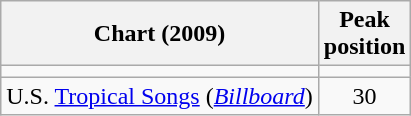<table class="wikitable">
<tr>
<th>Chart (2009)</th>
<th>Peak<br>position</th>
</tr>
<tr>
<td></td>
</tr>
<tr>
<td>U.S. <a href='#'>Tropical Songs</a> (<em><a href='#'>Billboard</a></em>)</td>
<td style="text-align:center;">30</td>
</tr>
</table>
